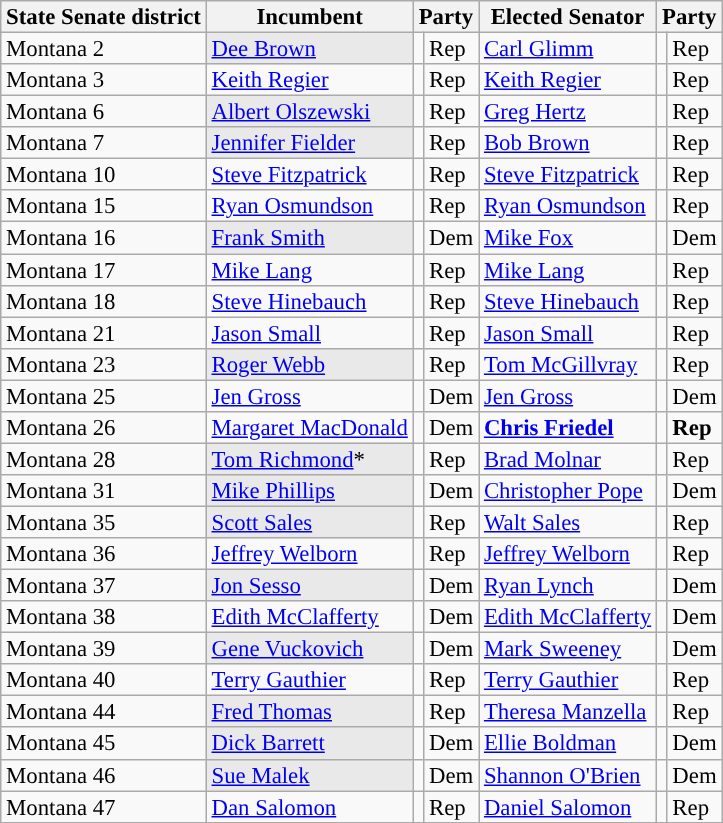<table class="sortable wikitable" style="font-size:95%;line-height:14px;">
<tr>
<th colspan="1">State Senate district</th>
<th class="unsortable">Incumbent</th>
<th colspan="2">Party</th>
<th class="unsortable">Elected Senator</th>
<th colspan="2">Party</th>
</tr>
<tr>
<td>Montana 2</td>
<td style="background:#E9E9E9;"><a href='#'>Dee Brown</a></td>
<td style="background:"></td>
<td>Rep</td>
<td><a href='#'>Carl Glimm</a></td>
<td style="background:"></td>
<td>Rep</td>
</tr>
<tr>
<td>Montana 3</td>
<td><a href='#'>Keith Regier</a></td>
<td style="background:"></td>
<td>Rep</td>
<td><a href='#'>Keith Regier</a></td>
<td style="background:"></td>
<td>Rep</td>
</tr>
<tr>
<td>Montana 6</td>
<td style="background:#E9E9E9;"><a href='#'>Albert Olszewski</a></td>
<td style="background:"></td>
<td>Rep</td>
<td><a href='#'>Greg Hertz</a></td>
<td style="background:"></td>
<td>Rep</td>
</tr>
<tr>
<td>Montana 7</td>
<td style="background:#E9E9E9;"><a href='#'>Jennifer Fielder</a></td>
<td style="background:"></td>
<td>Rep</td>
<td><a href='#'>Bob Brown</a></td>
<td style="background:"></td>
<td>Rep</td>
</tr>
<tr>
<td>Montana 10</td>
<td><a href='#'>Steve Fitzpatrick</a></td>
<td style="background:"></td>
<td>Rep</td>
<td><a href='#'>Steve Fitzpatrick</a></td>
<td style="background:"></td>
<td>Rep</td>
</tr>
<tr>
<td>Montana 15</td>
<td><a href='#'>Ryan Osmundson</a></td>
<td style="background:"></td>
<td>Rep</td>
<td><a href='#'>Ryan Osmundson</a></td>
<td style="background:"></td>
<td>Rep</td>
</tr>
<tr>
<td>Montana 16</td>
<td style="background:#E9E9E9;"><a href='#'>Frank Smith</a></td>
<td style="background:"></td>
<td>Dem</td>
<td><a href='#'>Mike Fox</a></td>
<td style="background:"></td>
<td>Dem</td>
</tr>
<tr>
<td>Montana 17</td>
<td><a href='#'>Mike Lang</a></td>
<td style="background:"></td>
<td>Rep</td>
<td><a href='#'>Mike Lang</a></td>
<td style="background:"></td>
<td>Rep</td>
</tr>
<tr>
<td>Montana 18</td>
<td><a href='#'>Steve Hinebauch</a></td>
<td style="background:"></td>
<td>Rep</td>
<td><a href='#'>Steve Hinebauch</a></td>
<td style="background:"></td>
<td>Rep</td>
</tr>
<tr>
<td>Montana 21</td>
<td><a href='#'>Jason Small</a></td>
<td style="background:"></td>
<td>Rep</td>
<td><a href='#'>Jason Small</a></td>
<td style="background:"></td>
<td>Rep</td>
</tr>
<tr>
<td>Montana 23</td>
<td style="background:#E9E9E9;"><a href='#'>Roger Webb</a></td>
<td style="background:"></td>
<td>Rep</td>
<td><a href='#'>Tom McGillvray</a></td>
<td style="background:"></td>
<td>Rep</td>
</tr>
<tr>
<td>Montana 25</td>
<td><a href='#'>Jen Gross</a></td>
<td style="background:"></td>
<td>Dem</td>
<td><a href='#'>Jen Gross</a></td>
<td style="background:"></td>
<td>Dem</td>
</tr>
<tr>
<td>Montana 26</td>
<td><a href='#'>Margaret MacDonald</a></td>
<td style="background:"></td>
<td>Dem</td>
<td><strong><a href='#'>Chris Friedel</a></strong></td>
<td style="background:"></td>
<td><strong>Rep</strong></td>
</tr>
<tr>
<td>Montana 28</td>
<td style="background:#E9E9E9;"><a href='#'>Tom Richmond</a>*</td>
<td style="background:"></td>
<td>Rep</td>
<td><a href='#'>Brad Molnar</a></td>
<td style="background:"></td>
<td>Rep</td>
</tr>
<tr>
<td>Montana 31</td>
<td style="background:#E9E9E9;"><a href='#'>Mike Phillips</a></td>
<td style="background:"></td>
<td>Dem</td>
<td><a href='#'>Christopher Pope</a></td>
<td style="background:"></td>
<td>Dem</td>
</tr>
<tr>
<td>Montana 35</td>
<td style="background:#E9E9E9;"><a href='#'>Scott Sales</a></td>
<td style="background:"></td>
<td>Rep</td>
<td><a href='#'>Walt Sales</a></td>
<td style="background:"></td>
<td>Rep</td>
</tr>
<tr>
<td>Montana 36</td>
<td><a href='#'>Jeffrey Welborn</a></td>
<td style="background:"></td>
<td>Rep</td>
<td><a href='#'>Jeffrey Welborn</a></td>
<td style="background:"></td>
<td>Rep</td>
</tr>
<tr>
<td>Montana 37</td>
<td style="background:#E9E9E9;"><a href='#'>Jon Sesso</a></td>
<td style="background:"></td>
<td>Dem</td>
<td><a href='#'>Ryan Lynch</a></td>
<td style="background:"></td>
<td>Dem</td>
</tr>
<tr>
<td>Montana 38</td>
<td><a href='#'>Edith McClafferty</a></td>
<td style="background:"></td>
<td>Dem</td>
<td><a href='#'>Edith McClafferty</a></td>
<td style="background:"></td>
<td>Dem</td>
</tr>
<tr>
<td>Montana 39</td>
<td style="background:#E9E9E9;"><a href='#'>Gene Vuckovich</a></td>
<td style="background:"></td>
<td>Dem</td>
<td><a href='#'>Mark Sweeney</a></td>
<td style="background:"></td>
<td>Dem</td>
</tr>
<tr>
<td>Montana 40</td>
<td><a href='#'>Terry Gauthier</a></td>
<td style="background:"></td>
<td>Rep</td>
<td><a href='#'>Terry Gauthier</a></td>
<td style="background:"></td>
<td>Rep</td>
</tr>
<tr>
<td>Montana 44</td>
<td style="background:#E9E9E9;"><a href='#'>Fred Thomas</a></td>
<td style="background:"></td>
<td>Rep</td>
<td><a href='#'>Theresa Manzella</a></td>
<td style="background:"></td>
<td>Rep</td>
</tr>
<tr>
<td>Montana 45</td>
<td style="background:#E9E9E9;"><a href='#'>Dick Barrett</a></td>
<td style="background:"></td>
<td>Dem</td>
<td><a href='#'>Ellie Boldman</a></td>
<td style="background:"></td>
<td>Dem</td>
</tr>
<tr>
<td>Montana 46</td>
<td style="background:#E9E9E9;"><a href='#'>Sue Malek</a></td>
<td style="background:"></td>
<td>Dem</td>
<td><a href='#'>Shannon O'Brien</a></td>
<td style="background:"></td>
<td>Dem</td>
</tr>
<tr>
<td>Montana 47</td>
<td><a href='#'>Dan Salomon</a></td>
<td style="background:"></td>
<td>Rep</td>
<td><a href='#'>Daniel Salomon</a></td>
<td style="background:"></td>
<td>Rep</td>
</tr>
</table>
